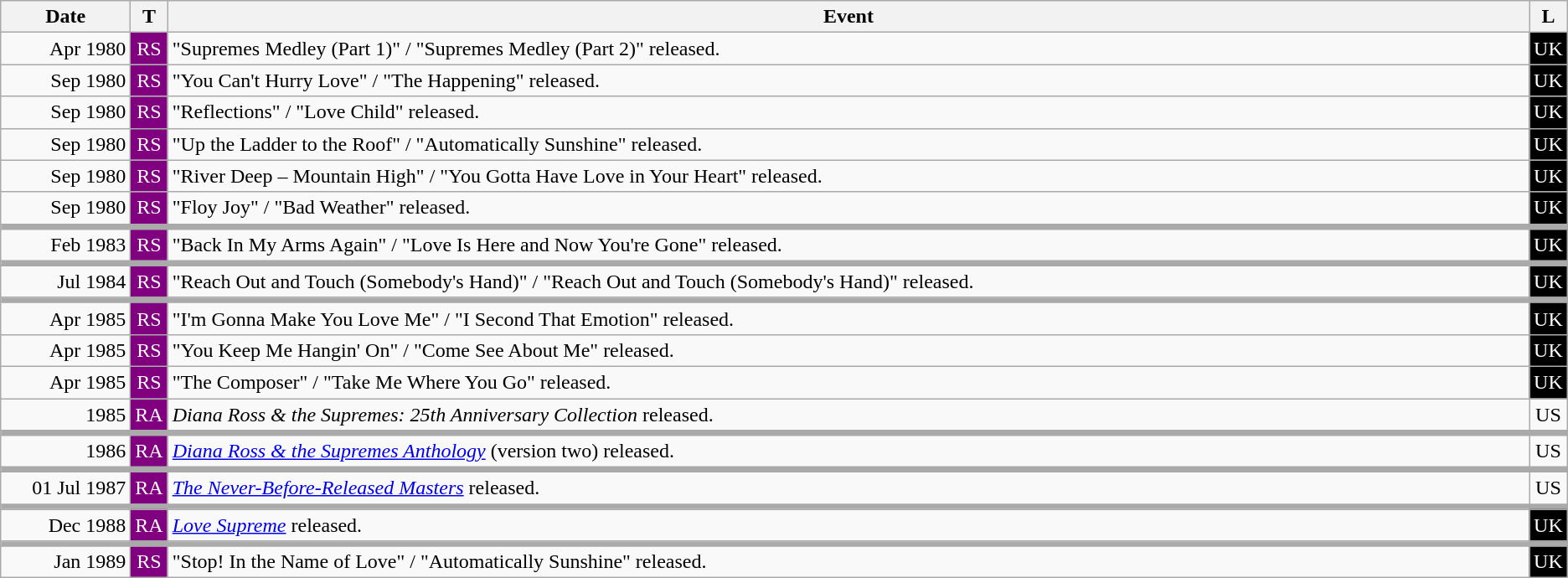<table class="wikitable" style="text-align: center">
<tr>
<th style="width:12ch">Date</th>
<th style="width:1%">T</th>
<th>Event</th>
<th style="width:2%">L</th>
</tr>
<tr>
<td style="text-align: right">Apr 1980</td>
<td style="background:purple; color: white">RS</td>
<td style="text-align:left;">"Supremes Medley (Part 1)" / "Supremes Medley (Part 2)" released.</td>
<td style="background:black; color: white">UK</td>
</tr>
<tr>
<td style="text-align: right">Sep 1980</td>
<td style="background:purple; color: white">RS</td>
<td style="text-align:left;">"You Can't Hurry Love" / "The Happening" released.</td>
<td style="background:black; color: white">UK</td>
</tr>
<tr>
<td style="text-align: right">Sep 1980</td>
<td style="background:purple; color: white">RS</td>
<td style="text-align:left;">"Reflections" / "Love Child" released.</td>
<td style="background:black; color: white">UK</td>
</tr>
<tr>
<td style="text-align: right">Sep 1980</td>
<td style="background:purple; color: white">RS</td>
<td style="text-align:left;">"Up the Ladder to the Roof" / "Automatically Sunshine" released.</td>
<td style="background:black; color: white">UK</td>
</tr>
<tr>
<td style="text-align: right">Sep 1980</td>
<td style="background:purple; color: white">RS</td>
<td style="text-align:left;">"River Deep – Mountain High" / "You Gotta Have Love in Your Heart" released.</td>
<td style="background:black; color: white">UK</td>
</tr>
<tr>
<td style="text-align: right">Sep 1980</td>
<td style="background:purple; color: white">RS</td>
<td style="text-align:left;">"Floy Joy" / "Bad Weather" released.</td>
<td style="background:black; color: white">UK</td>
</tr>
<tr>
<td colspan="6" style="background: #aaa; height: 3px; padding: 0 !important"></td>
</tr>
<tr>
<td style="text-align: right">Feb 1983</td>
<td style="background:purple; color: white">RS</td>
<td style="text-align:left;">"Back In My Arms Again" / "Love Is Here and Now You're Gone" released.</td>
<td style="background:black; color: white">UK</td>
</tr>
<tr>
<td colspan="6" style="background: #aaa; height: 3px; padding: 0 !important"></td>
</tr>
<tr>
<td style="text-align: right">Jul 1984</td>
<td style="background:purple; color: white">RS</td>
<td style="text-align:left;">"Reach Out and Touch (Somebody's Hand)" / "Reach Out and Touch (Somebody's Hand)" released.</td>
<td style="background:black; color: white">UK</td>
</tr>
<tr>
<td colspan="6" style="background: #aaa; height: 3px; padding: 0 !important"></td>
</tr>
<tr>
<td style="text-align: right">Apr 1985</td>
<td style="background:purple; color: white">RS</td>
<td style="text-align:left;">"I'm Gonna Make You Love Me" / "I Second That Emotion" released.</td>
<td style="background:black; color: white">UK</td>
</tr>
<tr>
<td style="text-align: right">Apr 1985</td>
<td style="background:purple; color: white">RS</td>
<td style="text-align:left;">"You Keep Me Hangin' On" / "Come See About Me" released.</td>
<td style="background:black; color: white">UK</td>
</tr>
<tr>
<td style="text-align: right">Apr 1985</td>
<td style="background:purple; color: white">RS</td>
<td style="text-align:left;">"The Composer" / "Take Me Where You Go" released.</td>
<td style="background:black; color: white">UK</td>
</tr>
<tr>
<td style="text-align: right">1985</td>
<td style="background:purple; color: white">RA</td>
<td style="text-align:left;"><em>Diana Ross & the Supremes: 25th Anniversary Collection</em> released.</td>
<td>US</td>
</tr>
<tr>
<td colspan="6" style="background: #aaa; height: 3px; padding: 0 !important"></td>
</tr>
<tr>
<td style="text-align: right">1986</td>
<td style="background:purple; color: white">RA</td>
<td style="text-align:left;"><em><a href='#'>Diana Ross & the Supremes Anthology</a></em> (version two) released.</td>
<td>US</td>
</tr>
<tr>
<td colspan="6" style="background: #aaa; height: 3px; padding: 0 !important"></td>
</tr>
<tr>
<td style="text-align: right">01 Jul 1987</td>
<td style="background:purple; color: white">RA</td>
<td style="text-align:left;"><em><a href='#'>The Never-Before-Released Masters</a></em> released.</td>
<td>US</td>
</tr>
<tr>
<td colspan="6" style="background: #aaa; height: 3px; padding: 0 !important"></td>
</tr>
<tr>
<td style="text-align: right">Dec 1988</td>
<td style="background:purple; color: white">RA</td>
<td style="text-align:left;"><em><a href='#'>Love Supreme</a></em> released.</td>
<td style="background:black; color: white">UK</td>
</tr>
<tr>
<td colspan="6" style="background: #aaa; height: 3px; padding: 0 !important"></td>
</tr>
<tr>
<td style="text-align: right">Jan 1989</td>
<td style="background:purple; color: white">RS</td>
<td style="text-align:left;">"Stop! In the Name of Love" / "Automatically Sunshine" released.</td>
<td style="background:black; color: white">UK</td>
</tr>
</table>
